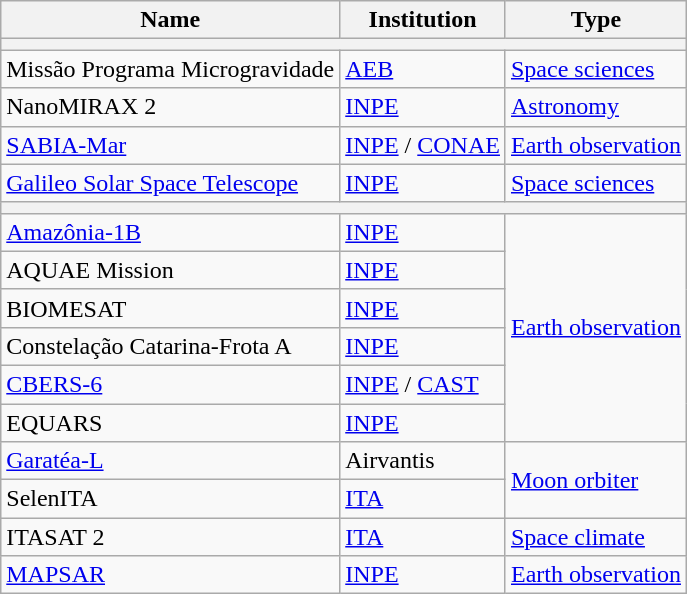<table class="wikitable">
<tr>
<th>Name</th>
<th>Institution</th>
<th>Type</th>
</tr>
<tr>
<th colspan="3"></th>
</tr>
<tr>
<td>Missão Programa Microgravidade</td>
<td> <a href='#'>AEB</a></td>
<td><a href='#'>Space sciences</a></td>
</tr>
<tr>
<td>NanoMIRAX 2</td>
<td> <a href='#'>INPE</a></td>
<td><a href='#'>Astronomy</a></td>
</tr>
<tr>
<td><a href='#'>SABIA-Mar</a></td>
<td> <a href='#'>INPE</a> /  <a href='#'>CONAE</a></td>
<td><a href='#'>Earth observation</a></td>
</tr>
<tr>
<td><a href='#'>Galileo Solar Space Telescope</a></td>
<td> <a href='#'>INPE</a></td>
<td><a href='#'>Space sciences</a></td>
</tr>
<tr>
<th colspan="3"></th>
</tr>
<tr>
<td><a href='#'>Amazônia-1B</a></td>
<td> <a href='#'>INPE</a></td>
<td rowspan="6"><a href='#'>Earth observation</a></td>
</tr>
<tr>
<td>AQUAE Mission</td>
<td> <a href='#'>INPE</a></td>
</tr>
<tr>
<td>BIOMESAT</td>
<td> <a href='#'>INPE</a></td>
</tr>
<tr>
<td>Constelação Catarina-Frota A</td>
<td> <a href='#'>INPE</a></td>
</tr>
<tr>
<td><a href='#'>CBERS-6</a></td>
<td> <a href='#'>INPE</a> /  <a href='#'>CAST</a></td>
</tr>
<tr>
<td>EQUARS</td>
<td> <a href='#'>INPE</a></td>
</tr>
<tr>
<td><a href='#'>Garatéa-L</a></td>
<td> Airvantis</td>
<td rowspan="2"><a href='#'>Moon orbiter</a></td>
</tr>
<tr>
<td>SelenITA</td>
<td> <a href='#'>ITA</a></td>
</tr>
<tr>
<td>ITASAT 2</td>
<td> <a href='#'>ITA</a></td>
<td><a href='#'>Space climate</a></td>
</tr>
<tr>
<td><a href='#'>MAPSAR</a></td>
<td> <a href='#'>INPE</a></td>
<td><a href='#'>Earth observation</a></td>
</tr>
</table>
